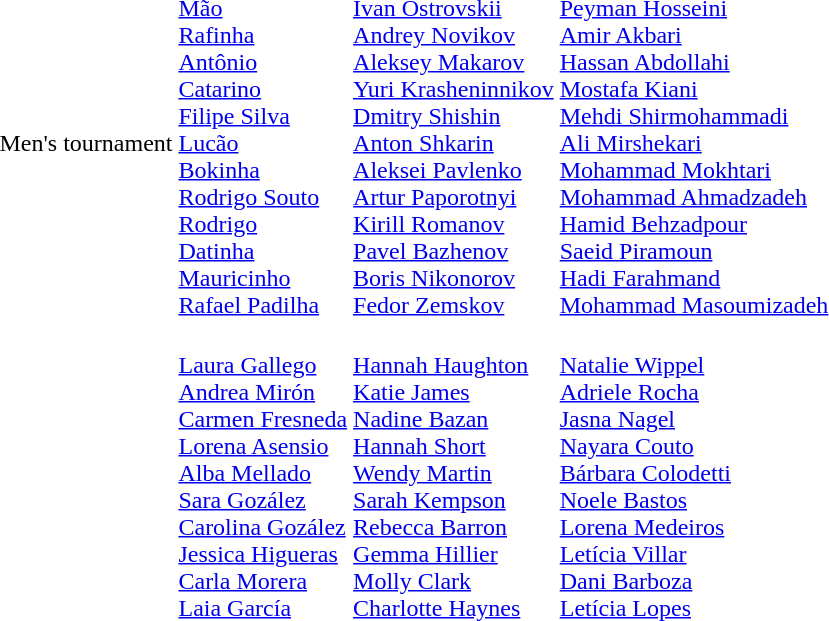<table>
<tr>
<td>Men's tournament<br></td>
<td><br><a href='#'>Mão</a><br><a href='#'>Rafinha</a><br><a href='#'>Antônio</a><br><a href='#'>Catarino</a><br><a href='#'>Filipe Silva</a><br><a href='#'>Lucão</a><br><a href='#'>Bokinha</a><br><a href='#'>Rodrigo Souto</a><br><a href='#'>Rodrigo</a><br><a href='#'>Datinha</a><br><a href='#'>Mauricinho</a><br><a href='#'>Rafael Padilha</a></td>
<td><br><a href='#'>Ivan Ostrovskii</a><br><a href='#'>Andrey Novikov</a><br><a href='#'>Aleksey Makarov</a><br><a href='#'>Yuri Krasheninnikov</a><br><a href='#'>Dmitry Shishin</a><br><a href='#'>Anton Shkarin</a><br><a href='#'>Aleksei Pavlenko</a><br><a href='#'>Artur Paporotnyi</a><br><a href='#'>Kirill Romanov</a><br><a href='#'>Pavel Bazhenov</a><br><a href='#'>Boris Nikonorov</a><br><a href='#'>Fedor Zemskov</a></td>
<td><br><a href='#'>Peyman Hosseini</a><br><a href='#'>Amir Akbari</a><br><a href='#'>Hassan Abdollahi</a><br><a href='#'>Mostafa Kiani</a><br><a href='#'>Mehdi Shirmohammadi</a><br><a href='#'>Ali Mirshekari</a><br><a href='#'>Mohammad Mokhtari</a><br><a href='#'>Mohammad Ahmadzadeh</a><br><a href='#'>Hamid Behzadpour</a><br><a href='#'>Saeid Piramoun</a><br><a href='#'>Hadi Farahmand</a><br><a href='#'>Mohammad Masoumizadeh</a></td>
</tr>
<tr>
<td><br></td>
<td><br><a href='#'>Laura Gallego</a><br><a href='#'>Andrea Mirón</a><br><a href='#'>Carmen Fresneda</a><br><a href='#'>Lorena Asensio</a><br><a href='#'>Alba Mellado</a><br><a href='#'>Sara Gozález</a><br><a href='#'>Carolina Gozález</a><br><a href='#'>Jessica Higueras</a><br><a href='#'>Carla Morera</a><br><a href='#'>Laia García</a></td>
<td><br><a href='#'>Hannah Haughton</a><br><a href='#'>Katie James</a><br><a href='#'>Nadine Bazan</a><br><a href='#'>Hannah Short</a><br><a href='#'>Wendy Martin</a><br><a href='#'>Sarah Kempson</a><br><a href='#'>Rebecca Barron</a><br><a href='#'>Gemma Hillier</a><br><a href='#'>Molly Clark</a><br><a href='#'>Charlotte Haynes</a></td>
<td><br><a href='#'>Natalie Wippel</a><br><a href='#'>Adriele Rocha</a><br><a href='#'>Jasna Nagel</a><br><a href='#'>Nayara Couto</a><br><a href='#'>Bárbara Colodetti</a><br><a href='#'>Noele Bastos</a><br><a href='#'>Lorena Medeiros</a><br><a href='#'>Letícia Villar</a><br><a href='#'>Dani Barboza</a><br><a href='#'>Letícia Lopes</a></td>
</tr>
</table>
